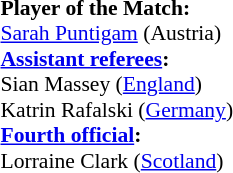<table width=100% style="font-size:90%">
<tr>
<td><br><strong>Player of the Match:</strong>
<br><a href='#'>Sarah Puntigam</a> (Austria)<br><strong><a href='#'>Assistant referees</a>:</strong>
<br>Sian Massey (<a href='#'>England</a>)
<br>Katrin Rafalski (<a href='#'>Germany</a>)
<br><strong><a href='#'>Fourth official</a>:</strong>
<br>Lorraine Clark (<a href='#'>Scotland</a>)</td>
</tr>
</table>
